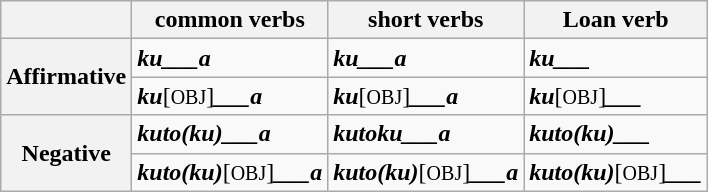<table class="wikitable">
<tr>
<th></th>
<th>common verbs</th>
<th>short verbs</th>
<th>Loan verb</th>
</tr>
<tr>
<th rowspan="2">Affirmative</th>
<td><strong><em>ku___a</em></strong></td>
<td><strong><em>ku___a</em></strong></td>
<td><strong><em>ku___</em></strong></td>
</tr>
<tr>
<td><strong><em>ku</em></strong>[<small>OBJ</small>]<strong><em>___a</em></strong></td>
<td><strong><em>ku</em></strong>[<small>OBJ</small>]<strong><em>___a</em></strong></td>
<td><strong><em>ku</em></strong>[<small>OBJ</small>]<strong><em>___</em></strong></td>
</tr>
<tr>
<th rowspan="2">Negative</th>
<td><strong><em>kuto(ku)___a</em></strong></td>
<td><strong><em>kutoku___a</em></strong></td>
<td><strong><em>kuto(ku)___</em></strong></td>
</tr>
<tr>
<td><strong><em>kuto(ku)</em></strong>[<small>OBJ</small>]<strong><em>___a</em></strong></td>
<td><strong><em>kuto(ku)</em></strong>[<small>OBJ</small>]<strong><em>___a</em></strong></td>
<td><strong><em>kuto(ku)</em></strong>[<small>OBJ</small>]<strong><em>___</em></strong></td>
</tr>
</table>
